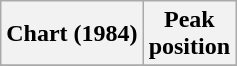<table class="wikitable" align="left">
<tr>
<th>Chart (1984)</th>
<th align="center">Peak<br>position</th>
</tr>
<tr>
</tr>
</table>
